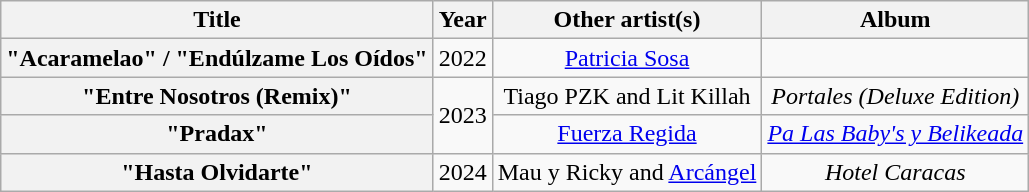<table class="wikitable plainrowheaders" style="text-align:center;">
<tr>
<th scope="col">Title</th>
<th scope="col">Year</th>
<th scope="col">Other artist(s)</th>
<th scope="col">Album</th>
</tr>
<tr>
<th scope="row">"Acaramelao" / "Endúlzame Los Oídos" </th>
<td>2022</td>
<td><a href='#'>Patricia Sosa</a></td>
<td></td>
</tr>
<tr>
<th scope="row">"Entre Nosotros (Remix)" </th>
<td rowspan="2">2023</td>
<td>Tiago PZK and Lit Killah</td>
<td><em>Portales (Deluxe Edition)</em></td>
</tr>
<tr>
<th scope="row">"Pradax"</th>
<td><a href='#'>Fuerza Regida</a></td>
<td><em><a href='#'>Pa Las Baby's y Belikeada</a></em></td>
</tr>
<tr>
<th scope="row">"Hasta Olvidarte"</th>
<td>2024</td>
<td>Mau y Ricky and <a href='#'>Arcángel</a></td>
<td><em>Hotel Caracas</em></td>
</tr>
</table>
